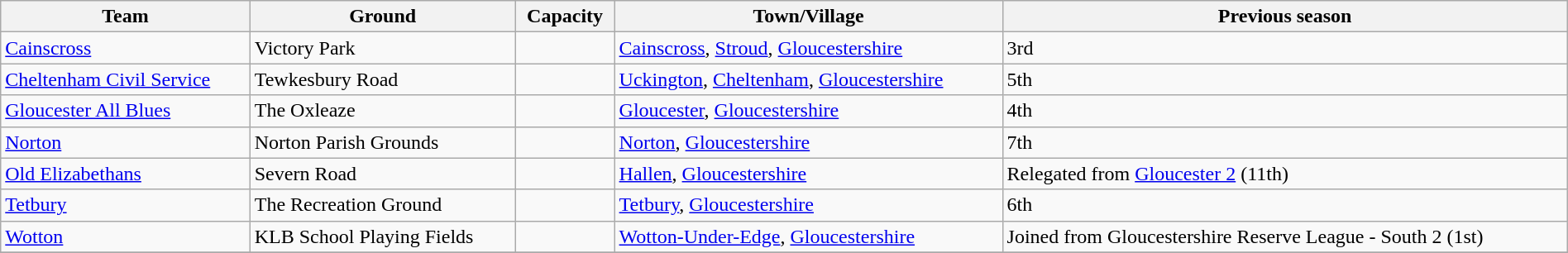<table class="wikitable sortable" width=100%>
<tr>
<th>Team</th>
<th>Ground</th>
<th>Capacity</th>
<th>Town/Village</th>
<th>Previous season</th>
</tr>
<tr>
<td><a href='#'>Cainscross</a></td>
<td>Victory Park</td>
<td></td>
<td><a href='#'>Cainscross</a>, <a href='#'>Stroud</a>, <a href='#'>Gloucestershire</a></td>
<td>3rd</td>
</tr>
<tr>
<td><a href='#'>Cheltenham Civil Service</a></td>
<td>Tewkesbury Road</td>
<td></td>
<td><a href='#'>Uckington</a>, <a href='#'>Cheltenham</a>, <a href='#'>Gloucestershire</a></td>
<td>5th</td>
</tr>
<tr>
<td><a href='#'>Gloucester All Blues</a></td>
<td>The Oxleaze</td>
<td></td>
<td><a href='#'>Gloucester</a>, <a href='#'>Gloucestershire</a></td>
<td>4th</td>
</tr>
<tr>
<td><a href='#'>Norton</a></td>
<td>Norton Parish Grounds</td>
<td></td>
<td><a href='#'>Norton</a>, <a href='#'>Gloucestershire</a></td>
<td>7th</td>
</tr>
<tr>
<td><a href='#'>Old Elizabethans</a></td>
<td>Severn Road</td>
<td></td>
<td><a href='#'>Hallen</a>, <a href='#'>Gloucestershire</a></td>
<td>Relegated from <a href='#'>Gloucester 2</a> (11th)</td>
</tr>
<tr>
<td><a href='#'>Tetbury</a></td>
<td>The Recreation Ground</td>
<td></td>
<td><a href='#'>Tetbury</a>, <a href='#'>Gloucestershire</a></td>
<td>6th</td>
</tr>
<tr>
<td><a href='#'>Wotton</a></td>
<td>KLB School Playing Fields</td>
<td></td>
<td><a href='#'>Wotton-Under-Edge</a>, <a href='#'>Gloucestershire</a></td>
<td>Joined from Gloucestershire Reserve League - South 2 (1st)</td>
</tr>
<tr>
</tr>
</table>
